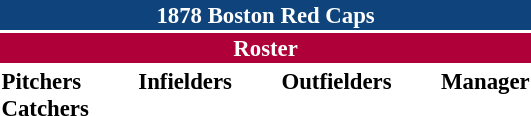<table class="toccolours" style="font-size: 95%;">
<tr>
<th colspan="10" style="background-color: #0f437c; color: #FFFFFF; text-align: center;">1878 Boston Red Caps</th>
</tr>
<tr>
<td colspan="10" style="background-color: #af0039; color: white; text-align: center;"><strong>Roster</strong></td>
</tr>
<tr>
<td valign="top"><strong>Pitchers</strong><br>
<strong>Catchers</strong>
</td>
<td width="25px"></td>
<td valign="top"><strong>Infielders</strong><br>


</td>
<td width="25px"></td>
<td valign="top"><strong>Outfielders</strong><br>


</td>
<td width="25px"></td>
<td valign="top"><strong>Manager</strong><br></td>
</tr>
</table>
